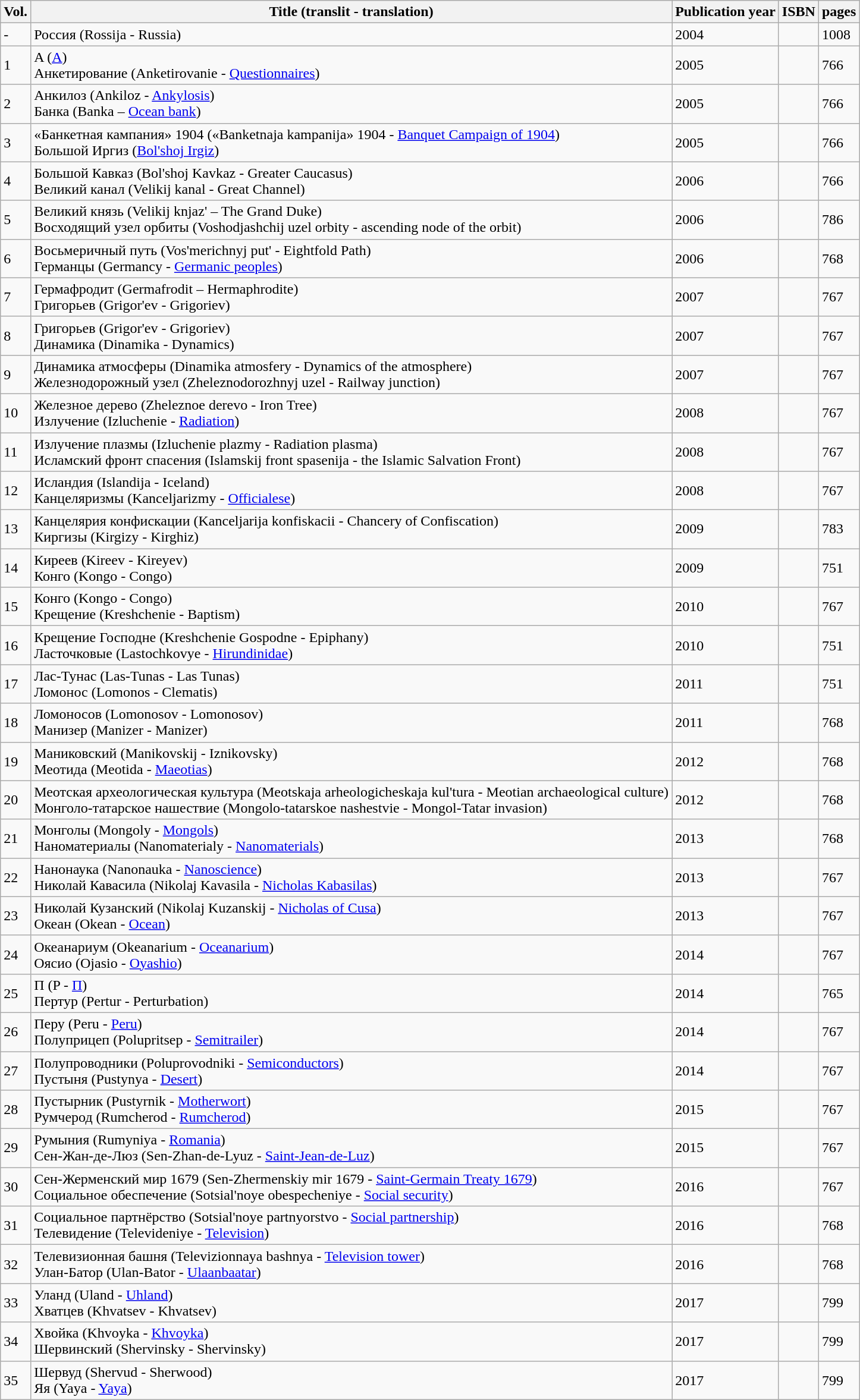<table class="wikitable">
<tr>
<th>Vol.</th>
<th>Title (translit - translation)</th>
<th>Publication year</th>
<th>ISBN</th>
<th>pages</th>
</tr>
<tr>
<td>-</td>
<td>Россия (Rossija - Russia)</td>
<td>2004</td>
<td></td>
<td>1008</td>
</tr>
<tr>
<td>1</td>
<td>A (<a href='#'>A</a>) <br> Анкетирование (Anketirovanie - <a href='#'>Questionnaires</a>)</td>
<td>2005</td>
<td></td>
<td>766</td>
</tr>
<tr>
<td>2</td>
<td>Анкилоз (Ankiloz - <a href='#'>Ankylosis</a>) <br> Банка (Banka – <a href='#'>Ocean bank</a>)</td>
<td>2005</td>
<td></td>
<td>766</td>
</tr>
<tr>
<td>3</td>
<td>«Банкетная кампания» 1904 («Banketnaja kampanija» 1904 - <a href='#'>Banquet Campaign of 1904</a>) <br> Большой Иргиз (<a href='#'>Bol'shoj Irgiz</a>)</td>
<td>2005</td>
<td></td>
<td>766</td>
</tr>
<tr>
<td>4</td>
<td>Большой Кавказ (Bol'shoj Kavkaz - Greater Caucasus) <br> Великий канал (Velikij kanal - Great Channel)</td>
<td>2006</td>
<td></td>
<td>766</td>
</tr>
<tr>
<td>5</td>
<td>Великий князь (Velikij knjaz' – The Grand Duke) <br> Восходящий узел орбиты (Voshodjashchij uzel orbity - ascending node of the orbit)</td>
<td>2006</td>
<td></td>
<td>786</td>
</tr>
<tr>
<td>6</td>
<td>Восьмеричный путь (Vos'merichnyj put' - Eightfold Path) <br> Германцы (Germancy - <a href='#'>Germanic peoples</a>)</td>
<td>2006</td>
<td></td>
<td>768</td>
</tr>
<tr>
<td>7</td>
<td>Гермафродит (Germafrodit – Hermaphrodite) <br> Григорьев (Grigor'ev - Grigoriev)</td>
<td>2007</td>
<td></td>
<td>767</td>
</tr>
<tr>
<td>8</td>
<td>Григорьев (Grigor'ev - Grigoriev) <br> Динамика (Dinamika - Dynamics)</td>
<td>2007</td>
<td></td>
<td>767</td>
</tr>
<tr>
<td>9</td>
<td>Динамика атмосферы (Dinamika atmosfery - Dynamics of the atmosphere) <br> Железнодорожный узел (Zheleznodorozhnyj uzel - Railway junction)</td>
<td>2007</td>
<td></td>
<td>767</td>
</tr>
<tr>
<td>10</td>
<td>Железное дерево (Zheleznoe derevo - Iron Tree) <br> Излучение (Izluchenie - <a href='#'>Radiation</a>)</td>
<td>2008</td>
<td></td>
<td>767</td>
</tr>
<tr>
<td>11</td>
<td>Излучение плазмы (Izluchenie plazmy - Radiation plasma) <br> Исламский фронт спасения (Islamskij front spasenija - the Islamic Salvation Front)</td>
<td>2008</td>
<td></td>
<td>767</td>
</tr>
<tr>
<td>12</td>
<td>Исландия (Islandija - Iceland) <br> Канцеляризмы (Kanceljarizmy - <a href='#'>Officialese</a>)</td>
<td>2008</td>
<td></td>
<td>767</td>
</tr>
<tr>
<td>13</td>
<td>Канцелярия конфискации (Kanceljarija konfiskacii - Chancery of Confiscation) <br> Киргизы (Kirgizy - Kirghiz)</td>
<td>2009</td>
<td></td>
<td>783</td>
</tr>
<tr>
<td>14</td>
<td>Киреев (Kireev - Kireyev) <br> Конго (Kongo - Congo)</td>
<td>2009</td>
<td></td>
<td>751</td>
</tr>
<tr>
<td>15</td>
<td>Конго (Kongo - Congo) <br> Крещение (Kreshchenie - Baptism)</td>
<td>2010</td>
<td></td>
<td>767</td>
</tr>
<tr>
<td>16</td>
<td>Крещение Господне (Kreshchenie Gospodne - Epiphany) <br> Ласточковые (Lastochkovye  - <a href='#'>Hirundinidae</a>)</td>
<td>2010</td>
<td></td>
<td>751</td>
</tr>
<tr>
<td>17</td>
<td>Лас-Тунас (Las-Tunas - Las Tunas) <br> Ломонос (Lomonos - Clematis)</td>
<td>2011</td>
<td></td>
<td>751</td>
</tr>
<tr>
<td>18</td>
<td>Ломоносов (Lomonosov - Lomonosov) <br> Манизер (Manizer - Manizer)</td>
<td>2011</td>
<td></td>
<td>768</td>
</tr>
<tr>
<td>19</td>
<td>Маниковский (Manikovskij - Iznikovsky) <br> Меотида (Meotida - <a href='#'>Maeotias</a>)</td>
<td>2012</td>
<td></td>
<td>768</td>
</tr>
<tr>
<td>20</td>
<td>Меотская археологическая культура (Meotskaja arheologicheskaja kul'tura - Meotian archaeological culture) <br> Монголо-татарское нашествие (Mongolo-tatarskoe nashestvie  - Mongol-Tatar invasion)</td>
<td>2012</td>
<td></td>
<td>768</td>
</tr>
<tr>
<td>21</td>
<td>Монголы (Mongoly - <a href='#'>Mongols</a>) <br> Наноматериалы (Nanomaterialy - <a href='#'>Nanomaterials</a>)</td>
<td>2013</td>
<td></td>
<td>768</td>
</tr>
<tr>
<td>22</td>
<td>Нанонаука (Nanonauka - <a href='#'>Nanoscience</a>) <br> Николай Кавасила (Nikolaj Kavasila - <a href='#'>Nicholas Kabasilas</a>)</td>
<td>2013</td>
<td></td>
<td>767</td>
</tr>
<tr>
<td>23</td>
<td>Николай Кузанский (Nikolaj Kuzanskij - <a href='#'>Nicholas of Cusa</a>) <br> Океан (Okean - <a href='#'>Ocean</a>)</td>
<td>2013</td>
<td></td>
<td>767</td>
</tr>
<tr>
<td>24</td>
<td>Океанариум (Okeanarium - <a href='#'>Oceanarium</a>) <br> Оясио (Ojasio - <a href='#'>Oyashio</a>)</td>
<td>2014</td>
<td></td>
<td>767</td>
</tr>
<tr>
<td>25</td>
<td>П (P - <a href='#'>П</a>) <br> Пертур (Pertur - Perturbation)</td>
<td>2014</td>
<td></td>
<td>765</td>
</tr>
<tr>
<td>26</td>
<td>Перу (Peru - <a href='#'>Peru</a>) <br> Полуприцеп (Polupritsep - <a href='#'>Semitrailer</a>)</td>
<td>2014</td>
<td></td>
<td>767</td>
</tr>
<tr>
<td>27</td>
<td>Полупроводники (Poluprovodniki - <a href='#'>Semiconductors</a>) <br> Пустыня (Pustynya - <a href='#'>Desert</a>)</td>
<td>2014</td>
<td></td>
<td>767</td>
</tr>
<tr>
<td>28</td>
<td>Пустырник (Pustyrnik - <a href='#'>Motherwort</a>) <br> Румчерод (Rumcherod - <a href='#'>Rumcherod</a>)</td>
<td>2015</td>
<td></td>
<td>767</td>
</tr>
<tr>
<td>29</td>
<td>Румыния (Rumyniya - <a href='#'>Romania</a>) <br>  Сен-Жан-де-Люз (Sen-Zhan-de-Lyuz - <a href='#'>Saint-Jean-de-Luz</a>)</td>
<td>2015</td>
<td></td>
<td>767</td>
</tr>
<tr>
<td>30</td>
<td>Сен-Жерменский мир 1679 (Sen-Zhermenskiy mir 1679 - <a href='#'>Saint-Germain Treaty 1679</a>) <br>  Социальное обеспечение (Sotsial'noye obespecheniye - <a href='#'>Social security</a>)</td>
<td>2016</td>
<td></td>
<td>767</td>
</tr>
<tr>
<td>31</td>
<td>Социальное партнёрство (Sotsial'noye partnyorstvo - <a href='#'>Social partnership</a>) <br>  Телевидение (Televideniye - <a href='#'>Television</a>)</td>
<td>2016</td>
<td></td>
<td>768</td>
</tr>
<tr>
<td>32</td>
<td>Телевизионная башня (Televizionnaya bashnya - <a href='#'>Television tower</a>) <br>  Улан-Батор (Ulan-Bator - <a href='#'>Ulaanbaatar</a>)</td>
<td>2016</td>
<td></td>
<td>768</td>
</tr>
<tr>
<td>33</td>
<td>Уланд (Uland - <a href='#'>Uhland</a>) <br>  Хватцев (Khvatsev - Khvatsev)</td>
<td>2017</td>
<td></td>
<td>799</td>
</tr>
<tr>
<td>34</td>
<td>Хвойка (Khvoyka - <a href='#'>Khvoyka</a>) <br>   Шервинский (Shervinsky - Shervinsky)</td>
<td>2017</td>
<td></td>
<td>799</td>
</tr>
<tr>
<td>35</td>
<td>Шервуд (Shervud - Sherwood) <br>  Яя (Yaya - <a href='#'>Yaya</a>)</td>
<td>2017</td>
<td></td>
<td>799</td>
</tr>
</table>
